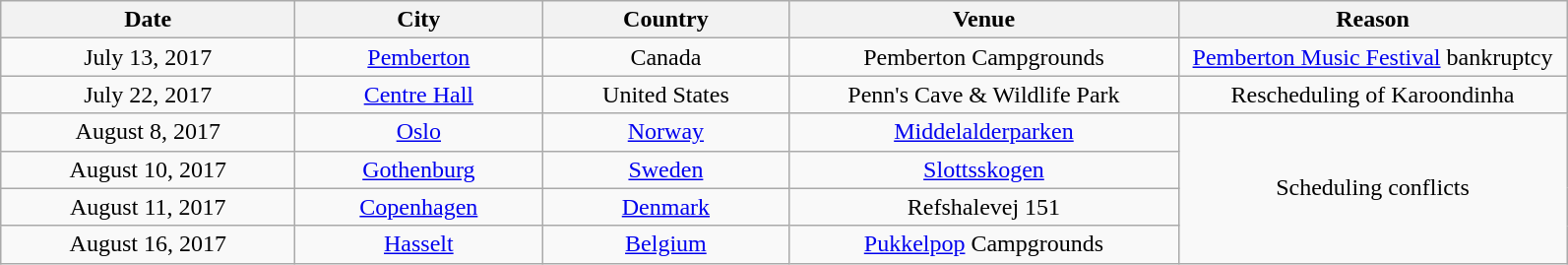<table class="wikitable" style="text-align:center;">
<tr>
<th scope="col" style="width:12em;">Date</th>
<th scope="col" style="width:10em;">City</th>
<th scope="col" style="width:10em;">Country</th>
<th scope="col" style="width:16em;">Venue</th>
<th scope="col" style="width:16em;">Reason</th>
</tr>
<tr>
<td>July 13, 2017</td>
<td><a href='#'>Pemberton</a></td>
<td>Canada</td>
<td>Pemberton Campgrounds</td>
<td><a href='#'>Pemberton Music Festival</a> bankruptcy</td>
</tr>
<tr>
<td>July 22, 2017</td>
<td><a href='#'>Centre Hall</a></td>
<td>United States</td>
<td>Penn's Cave & Wildlife Park</td>
<td>Rescheduling of Karoondinha</td>
</tr>
<tr>
<td>August 8, 2017</td>
<td><a href='#'>Oslo</a></td>
<td><a href='#'>Norway</a></td>
<td><a href='#'>Middelalderparken</a></td>
<td rowspan="4">Scheduling conflicts</td>
</tr>
<tr>
<td>August 10, 2017</td>
<td><a href='#'>Gothenburg</a></td>
<td><a href='#'>Sweden</a></td>
<td><a href='#'>Slottsskogen</a></td>
</tr>
<tr>
<td>August 11, 2017</td>
<td><a href='#'>Copenhagen</a></td>
<td><a href='#'>Denmark</a></td>
<td>Refshalevej 151</td>
</tr>
<tr>
<td>August 16, 2017</td>
<td><a href='#'>Hasselt</a></td>
<td><a href='#'>Belgium</a></td>
<td><a href='#'>Pukkelpop</a> Campgrounds</td>
</tr>
</table>
